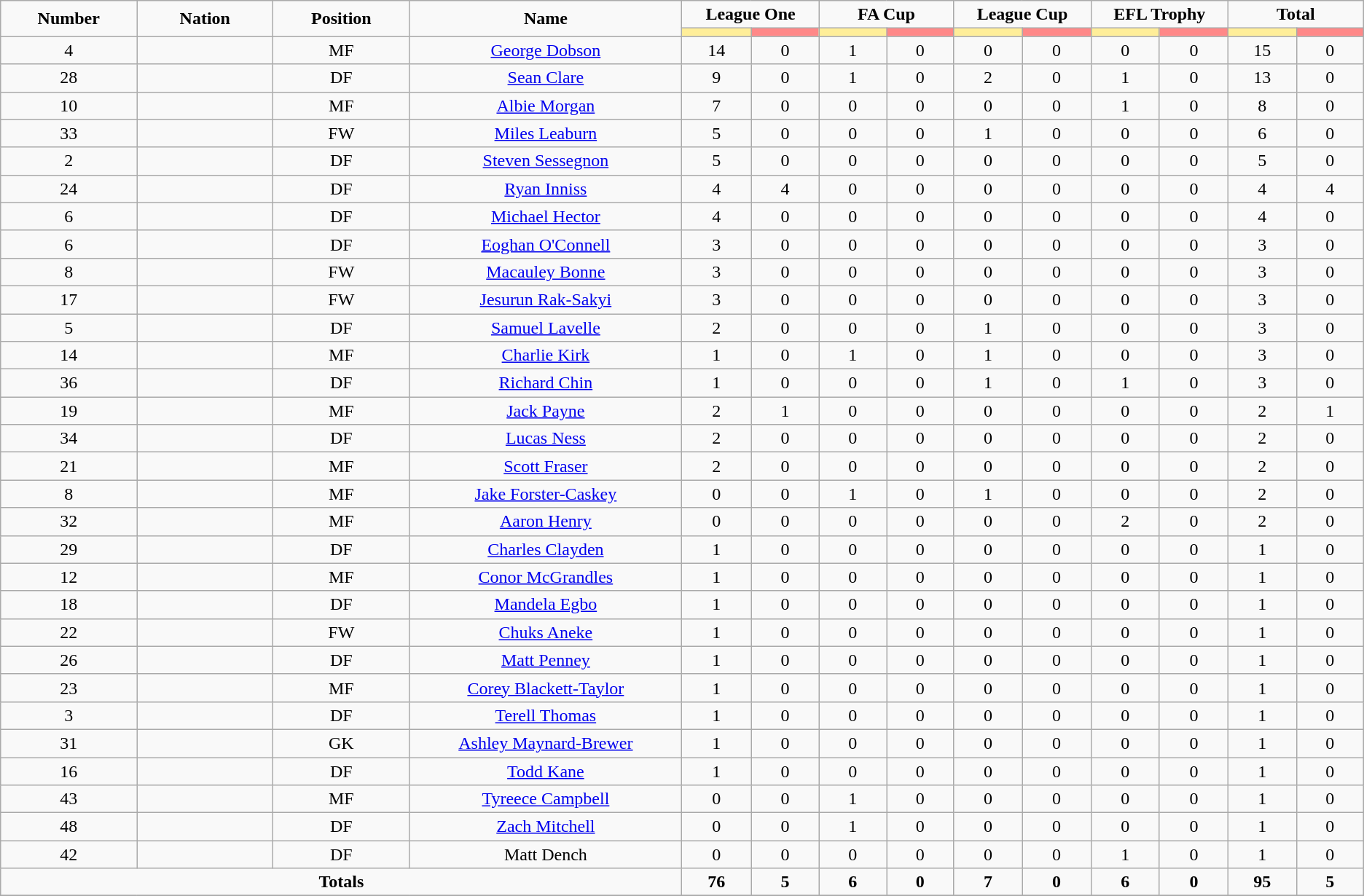<table class="wikitable" style="text-align:center;">
<tr style="text-align:center;">
<td rowspan="2"  style="width:10%; "><strong>Number</strong></td>
<td rowspan="2"  style="width:10%; "><strong>Nation</strong></td>
<td rowspan="2"  style="width:10%; "><strong>Position</strong></td>
<td rowspan="2"  style="width:20%; "><strong>Name</strong></td>
<td colspan="2"><strong>League One</strong></td>
<td colspan="2"><strong>FA Cup</strong></td>
<td colspan="2"><strong>League Cup</strong></td>
<td colspan="2"><strong>EFL Trophy</strong></td>
<td colspan="2"><strong>Total</strong></td>
</tr>
<tr>
<th style="width:60px; background:#fe9;"></th>
<th style="width:60px; background:#ff8888;"></th>
<th style="width:60px; background:#fe9;"></th>
<th style="width:60px; background:#ff8888;"></th>
<th style="width:60px; background:#fe9;"></th>
<th style="width:60px; background:#ff8888;"></th>
<th style="width:60px; background:#fe9;"></th>
<th style="width:60px; background:#ff8888;"></th>
<th style="width:60px; background:#fe9;"></th>
<th style="width:60px; background:#ff8888;"></th>
</tr>
<tr>
<td>4</td>
<td></td>
<td>MF</td>
<td><a href='#'>George Dobson</a></td>
<td>14</td>
<td>0</td>
<td>1</td>
<td>0</td>
<td>0</td>
<td>0</td>
<td>0</td>
<td>0</td>
<td>15</td>
<td>0</td>
</tr>
<tr>
<td>28</td>
<td></td>
<td>DF</td>
<td><a href='#'>Sean Clare</a></td>
<td>9</td>
<td>0</td>
<td>1</td>
<td>0</td>
<td>2</td>
<td>0</td>
<td>1</td>
<td>0</td>
<td>13</td>
<td>0</td>
</tr>
<tr>
<td>10</td>
<td></td>
<td>MF</td>
<td><a href='#'>Albie Morgan</a></td>
<td>7</td>
<td>0</td>
<td>0</td>
<td>0</td>
<td>0</td>
<td>0</td>
<td>1</td>
<td>0</td>
<td>8</td>
<td>0</td>
</tr>
<tr>
<td>33</td>
<td></td>
<td>FW</td>
<td><a href='#'>Miles Leaburn</a></td>
<td>5</td>
<td>0</td>
<td>0</td>
<td>0</td>
<td>1</td>
<td>0</td>
<td>0</td>
<td>0</td>
<td>6</td>
<td>0</td>
</tr>
<tr>
<td>2</td>
<td></td>
<td>DF</td>
<td><a href='#'>Steven Sessegnon</a></td>
<td>5</td>
<td>0</td>
<td>0</td>
<td>0</td>
<td>0</td>
<td>0</td>
<td>0</td>
<td>0</td>
<td>5</td>
<td>0</td>
</tr>
<tr>
<td>24</td>
<td></td>
<td>DF</td>
<td><a href='#'>Ryan Inniss</a></td>
<td>4</td>
<td>4</td>
<td>0</td>
<td>0</td>
<td>0</td>
<td>0</td>
<td>0</td>
<td>0</td>
<td>4</td>
<td>4</td>
</tr>
<tr>
<td>6</td>
<td></td>
<td>DF</td>
<td><a href='#'>Michael Hector</a></td>
<td>4</td>
<td>0</td>
<td>0</td>
<td>0</td>
<td>0</td>
<td>0</td>
<td>0</td>
<td>0</td>
<td>4</td>
<td>0</td>
</tr>
<tr>
<td>6</td>
<td></td>
<td>DF</td>
<td><a href='#'>Eoghan O'Connell</a></td>
<td>3</td>
<td>0</td>
<td>0</td>
<td>0</td>
<td>0</td>
<td>0</td>
<td>0</td>
<td>0</td>
<td>3</td>
<td>0</td>
</tr>
<tr>
<td>8</td>
<td></td>
<td>FW</td>
<td><a href='#'>Macauley Bonne</a></td>
<td>3</td>
<td>0</td>
<td>0</td>
<td>0</td>
<td>0</td>
<td>0</td>
<td>0</td>
<td>0</td>
<td>3</td>
<td>0</td>
</tr>
<tr>
<td>17</td>
<td></td>
<td>FW</td>
<td><a href='#'>Jesurun Rak-Sakyi</a></td>
<td>3</td>
<td>0</td>
<td>0</td>
<td>0</td>
<td>0</td>
<td>0</td>
<td>0</td>
<td>0</td>
<td>3</td>
<td>0</td>
</tr>
<tr>
<td>5</td>
<td></td>
<td>DF</td>
<td><a href='#'>Samuel Lavelle</a></td>
<td>2</td>
<td>0</td>
<td>0</td>
<td>0</td>
<td>1</td>
<td>0</td>
<td>0</td>
<td>0</td>
<td>3</td>
<td>0</td>
</tr>
<tr>
<td>14</td>
<td></td>
<td>MF</td>
<td><a href='#'>Charlie Kirk</a></td>
<td>1</td>
<td>0</td>
<td>1</td>
<td>0</td>
<td>1</td>
<td>0</td>
<td>0</td>
<td>0</td>
<td>3</td>
<td>0</td>
</tr>
<tr>
<td>36</td>
<td></td>
<td>DF</td>
<td><a href='#'>Richard Chin</a></td>
<td>1</td>
<td>0</td>
<td>0</td>
<td>0</td>
<td>1</td>
<td>0</td>
<td>1</td>
<td>0</td>
<td>3</td>
<td>0</td>
</tr>
<tr>
<td>19</td>
<td></td>
<td>MF</td>
<td><a href='#'>Jack Payne</a></td>
<td>2</td>
<td>1</td>
<td>0</td>
<td>0</td>
<td>0</td>
<td>0</td>
<td>0</td>
<td>0</td>
<td>2</td>
<td>1</td>
</tr>
<tr>
<td>34</td>
<td></td>
<td>DF</td>
<td><a href='#'>Lucas Ness</a></td>
<td>2</td>
<td>0</td>
<td>0</td>
<td>0</td>
<td>0</td>
<td>0</td>
<td>0</td>
<td>0</td>
<td>2</td>
<td>0</td>
</tr>
<tr>
<td>21</td>
<td></td>
<td>MF</td>
<td><a href='#'>Scott Fraser</a></td>
<td>2</td>
<td>0</td>
<td>0</td>
<td>0</td>
<td>0</td>
<td>0</td>
<td>0</td>
<td>0</td>
<td>2</td>
<td>0</td>
</tr>
<tr>
<td>8</td>
<td></td>
<td>MF</td>
<td><a href='#'>Jake Forster-Caskey</a></td>
<td>0</td>
<td>0</td>
<td>1</td>
<td>0</td>
<td>1</td>
<td>0</td>
<td>0</td>
<td>0</td>
<td>2</td>
<td>0</td>
</tr>
<tr>
<td>32</td>
<td></td>
<td>MF</td>
<td><a href='#'>Aaron Henry</a></td>
<td>0</td>
<td>0</td>
<td>0</td>
<td>0</td>
<td>0</td>
<td>0</td>
<td>2</td>
<td>0</td>
<td>2</td>
<td>0</td>
</tr>
<tr>
<td>29</td>
<td></td>
<td>DF</td>
<td><a href='#'>Charles Clayden</a></td>
<td>1</td>
<td>0</td>
<td>0</td>
<td>0</td>
<td>0</td>
<td>0</td>
<td>0</td>
<td>0</td>
<td>1</td>
<td>0</td>
</tr>
<tr>
<td>12</td>
<td></td>
<td>MF</td>
<td><a href='#'>Conor McGrandles</a></td>
<td>1</td>
<td>0</td>
<td>0</td>
<td>0</td>
<td>0</td>
<td>0</td>
<td>0</td>
<td>0</td>
<td>1</td>
<td>0</td>
</tr>
<tr>
<td>18</td>
<td></td>
<td>DF</td>
<td><a href='#'>Mandela Egbo</a></td>
<td>1</td>
<td>0</td>
<td>0</td>
<td>0</td>
<td>0</td>
<td>0</td>
<td>0</td>
<td>0</td>
<td>1</td>
<td>0</td>
</tr>
<tr>
<td>22</td>
<td></td>
<td>FW</td>
<td><a href='#'>Chuks Aneke</a></td>
<td>1</td>
<td>0</td>
<td>0</td>
<td>0</td>
<td>0</td>
<td>0</td>
<td>0</td>
<td>0</td>
<td>1</td>
<td>0</td>
</tr>
<tr>
<td>26</td>
<td></td>
<td>DF</td>
<td><a href='#'>Matt Penney</a></td>
<td>1</td>
<td>0</td>
<td>0</td>
<td>0</td>
<td>0</td>
<td>0</td>
<td>0</td>
<td>0</td>
<td>1</td>
<td>0</td>
</tr>
<tr>
<td>23</td>
<td></td>
<td>MF</td>
<td><a href='#'>Corey Blackett-Taylor</a></td>
<td>1</td>
<td>0</td>
<td>0</td>
<td>0</td>
<td>0</td>
<td>0</td>
<td>0</td>
<td>0</td>
<td>1</td>
<td>0</td>
</tr>
<tr>
<td>3</td>
<td></td>
<td>DF</td>
<td><a href='#'>Terell Thomas</a></td>
<td>1</td>
<td>0</td>
<td>0</td>
<td>0</td>
<td>0</td>
<td>0</td>
<td>0</td>
<td>0</td>
<td>1</td>
<td>0</td>
</tr>
<tr>
<td>31</td>
<td></td>
<td>GK</td>
<td><a href='#'>Ashley Maynard-Brewer</a></td>
<td>1</td>
<td>0</td>
<td>0</td>
<td>0</td>
<td>0</td>
<td>0</td>
<td>0</td>
<td>0</td>
<td>1</td>
<td>0</td>
</tr>
<tr>
<td>16</td>
<td></td>
<td>DF</td>
<td><a href='#'>Todd Kane</a></td>
<td>1</td>
<td>0</td>
<td>0</td>
<td>0</td>
<td>0</td>
<td>0</td>
<td>0</td>
<td>0</td>
<td>1</td>
<td>0</td>
</tr>
<tr>
<td>43</td>
<td></td>
<td>MF</td>
<td><a href='#'>Tyreece Campbell</a></td>
<td>0</td>
<td>0</td>
<td>1</td>
<td>0</td>
<td>0</td>
<td>0</td>
<td>0</td>
<td>0</td>
<td>1</td>
<td>0</td>
</tr>
<tr>
<td>48</td>
<td></td>
<td>DF</td>
<td><a href='#'>Zach Mitchell</a></td>
<td>0</td>
<td>0</td>
<td>1</td>
<td>0</td>
<td>0</td>
<td>0</td>
<td>0</td>
<td>0</td>
<td>1</td>
<td>0</td>
</tr>
<tr>
<td>42</td>
<td></td>
<td>DF</td>
<td>Matt Dench</td>
<td>0</td>
<td>0</td>
<td>0</td>
<td>0</td>
<td>0</td>
<td>0</td>
<td>1</td>
<td>0</td>
<td>1</td>
<td>0</td>
</tr>
<tr>
<td colspan="4"><strong>Totals</strong></td>
<td><strong>76</strong></td>
<td><strong>5</strong></td>
<td><strong>6</strong></td>
<td><strong>0</strong></td>
<td><strong>7</strong></td>
<td><strong>0</strong></td>
<td><strong>6</strong></td>
<td><strong>0</strong></td>
<td><strong>95</strong></td>
<td><strong>5</strong></td>
</tr>
<tr>
</tr>
</table>
